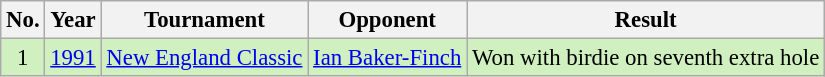<table class="wikitable" style="font-size:95%;">
<tr>
<th>No.</th>
<th>Year</th>
<th>Tournament</th>
<th>Opponent</th>
<th>Result</th>
</tr>
<tr style="background:#D0F0C0;">
<td align=center>1</td>
<td><a href='#'>1991</a></td>
<td><a href='#'>New England Classic</a></td>
<td> <a href='#'>Ian Baker-Finch</a></td>
<td>Won with birdie on seventh extra hole</td>
</tr>
</table>
